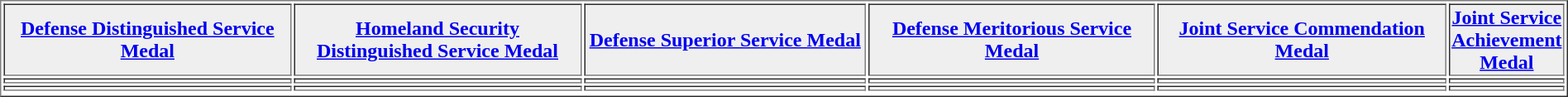<table border="1"  cellpadding="1" style="margin:1em auto;">
<tr>
<th width="20%" style="background:#efefef;"><a href='#'>Defense Distinguished Service Medal</a></th>
<th width="20%" style="background:#efefef;"><a href='#'>Homeland Security Distinguished Service Medal</a></th>
<th width="20%" style="background:#efefef;"><a href='#'>Defense Superior Service Medal</a></th>
<th width="20%" style="background:#efefef;"><a href='#'>Defense Meritorious Service Medal</a></th>
<th width="20%" style="background:#efefef;"><a href='#'>Joint Service Commendation Medal</a></th>
<th width="20%" style="background:#efefef;"><a href='#'>Joint Service Achievement Medal</a></th>
</tr>
<tr>
<td></td>
<td></td>
<td></td>
<td></td>
<td></td>
<td></td>
</tr>
<tr>
<td></td>
<td></td>
<td></td>
<td></td>
<td></td>
<td></td>
</tr>
<tr>
</tr>
</table>
